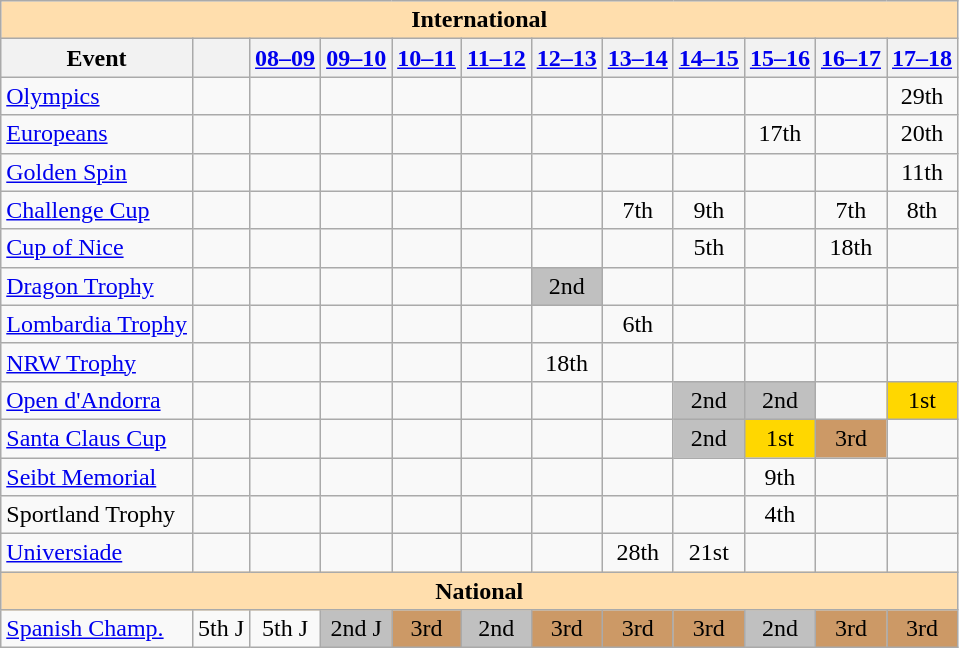<table class="wikitable" style="text-align:center">
<tr>
<th style="background-color: #ffdead; " colspan=12 align=center>International</th>
</tr>
<tr>
<th>Event</th>
<th></th>
<th><a href='#'>08–09</a></th>
<th><a href='#'>09–10</a></th>
<th><a href='#'>10–11</a></th>
<th><a href='#'>11–12</a></th>
<th><a href='#'>12–13</a></th>
<th><a href='#'>13–14</a></th>
<th><a href='#'>14–15</a></th>
<th><a href='#'>15–16</a></th>
<th><a href='#'>16–17</a></th>
<th><a href='#'>17–18</a></th>
</tr>
<tr>
<td align=left><a href='#'>Olympics</a></td>
<td></td>
<td></td>
<td></td>
<td></td>
<td></td>
<td></td>
<td></td>
<td></td>
<td></td>
<td></td>
<td>29th</td>
</tr>
<tr>
<td align=left><a href='#'>Europeans</a></td>
<td></td>
<td></td>
<td></td>
<td></td>
<td></td>
<td></td>
<td></td>
<td></td>
<td>17th</td>
<td></td>
<td>20th</td>
</tr>
<tr>
<td align=left> <a href='#'>Golden Spin</a></td>
<td></td>
<td></td>
<td></td>
<td></td>
<td></td>
<td></td>
<td></td>
<td></td>
<td></td>
<td></td>
<td>11th</td>
</tr>
<tr>
<td align=left><a href='#'>Challenge Cup</a></td>
<td></td>
<td></td>
<td></td>
<td></td>
<td></td>
<td></td>
<td>7th</td>
<td>9th</td>
<td></td>
<td>7th</td>
<td>8th</td>
</tr>
<tr>
<td align=left><a href='#'>Cup of Nice</a></td>
<td></td>
<td></td>
<td></td>
<td></td>
<td></td>
<td></td>
<td></td>
<td>5th</td>
<td></td>
<td>18th</td>
<td></td>
</tr>
<tr>
<td align=left><a href='#'>Dragon Trophy</a></td>
<td></td>
<td></td>
<td></td>
<td></td>
<td></td>
<td bgcolor=silver>2nd</td>
<td></td>
<td></td>
<td></td>
<td></td>
<td></td>
</tr>
<tr>
<td align=left><a href='#'>Lombardia Trophy</a></td>
<td></td>
<td></td>
<td></td>
<td></td>
<td></td>
<td></td>
<td>6th</td>
<td></td>
<td></td>
<td></td>
<td></td>
</tr>
<tr>
<td align=left><a href='#'>NRW Trophy</a></td>
<td></td>
<td></td>
<td></td>
<td></td>
<td></td>
<td>18th</td>
<td></td>
<td></td>
<td></td>
<td></td>
<td></td>
</tr>
<tr>
<td align=left><a href='#'>Open d'Andorra</a></td>
<td></td>
<td></td>
<td></td>
<td></td>
<td></td>
<td></td>
<td></td>
<td bgcolor=silver>2nd</td>
<td bgcolor=silver>2nd</td>
<td></td>
<td bgcolor=gold>1st</td>
</tr>
<tr>
<td align=left><a href='#'>Santa Claus Cup</a></td>
<td></td>
<td></td>
<td></td>
<td></td>
<td></td>
<td></td>
<td></td>
<td bgcolor=silver>2nd</td>
<td bgcolor=gold>1st</td>
<td bgcolor=cc9966>3rd</td>
<td></td>
</tr>
<tr>
<td align=left><a href='#'>Seibt Memorial</a></td>
<td></td>
<td></td>
<td></td>
<td></td>
<td></td>
<td></td>
<td></td>
<td></td>
<td>9th</td>
<td></td>
<td></td>
</tr>
<tr>
<td align=left>Sportland Trophy</td>
<td></td>
<td></td>
<td></td>
<td></td>
<td></td>
<td></td>
<td></td>
<td></td>
<td>4th</td>
<td></td>
<td></td>
</tr>
<tr>
<td align=left><a href='#'>Universiade</a></td>
<td></td>
<td></td>
<td></td>
<td></td>
<td></td>
<td></td>
<td>28th</td>
<td>21st</td>
<td></td>
<td></td>
<td></td>
</tr>
<tr>
<th style="background-color: #ffdead; " colspan=12 align=center>National</th>
</tr>
<tr>
<td align=left><a href='#'>Spanish Champ.</a></td>
<td>5th J</td>
<td>5th J</td>
<td bgcolor=silver>2nd J</td>
<td bgcolor=cc9966>3rd</td>
<td bgcolor=silver>2nd</td>
<td bgcolor=cc9966>3rd</td>
<td bgcolor=cc9966>3rd</td>
<td bgcolor=cc9966>3rd</td>
<td bgcolor=silver>2nd</td>
<td bgcolor=cc9966>3rd</td>
<td bgcolor=cc9966>3rd</td>
</tr>
</table>
